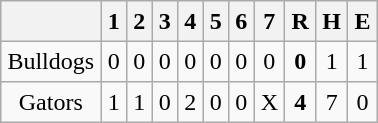<table align = right border="2" cellpadding="4" cellspacing="0" style="margin: 1em 1em 1em 1em; background: #F9F9F9; border: 1px #aaa solid; border-collapse: collapse;">
<tr align=center style="background: #F2F2F2;">
<th></th>
<th>1</th>
<th>2</th>
<th>3</th>
<th>4</th>
<th>5</th>
<th>6</th>
<th>7</th>
<th>R</th>
<th>H</th>
<th>E</th>
</tr>
<tr align=center>
<td>Bulldogs</td>
<td>0</td>
<td>0</td>
<td>0</td>
<td>0</td>
<td>0</td>
<td>0</td>
<td>0</td>
<td><strong>0</strong></td>
<td>1</td>
<td>1</td>
</tr>
<tr align=center>
<td>Gators</td>
<td>1</td>
<td>1</td>
<td>0</td>
<td>2</td>
<td>0</td>
<td>0</td>
<td>X</td>
<td><strong>4</strong></td>
<td>7</td>
<td>0</td>
</tr>
</table>
